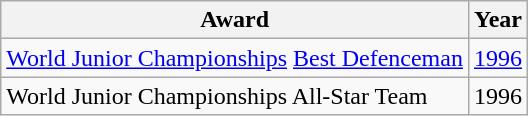<table class="wikitable" border="1">
<tr>
<th>Award</th>
<th>Year</th>
</tr>
<tr>
<td><a href='#'>World Junior Championships</a> <a href='#'>Best Defenceman</a></td>
<td><a href='#'>1996</a></td>
</tr>
<tr>
<td>World Junior Championships All-Star Team</td>
<td>1996</td>
</tr>
</table>
